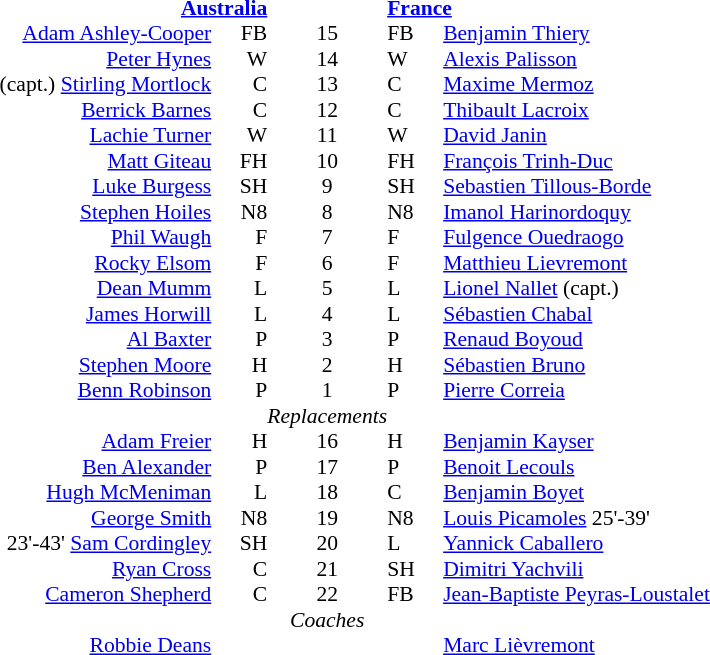<table width="100%" style="font-size: 90%; " cellspacing="0" cellpadding="0" align=center>
<tr>
<td width=41%; text-align=right></td>
<td width=3%; text-align:right></td>
<td width=4%; text-align:center></td>
<td width=3%; text-align:left></td>
<td width=49%; text-align:left></td>
</tr>
<tr>
<td colspan=2; align=right><strong><a href='#'>Australia</a></strong></td>
<td></td>
<td colspan=2;><strong><a href='#'>France</a></strong></td>
</tr>
<tr>
<td align=right><a href='#'>Adam Ashley-Cooper</a></td>
<td align=right>FB</td>
<td align=center>15</td>
<td>FB</td>
<td><a href='#'>Benjamin Thiery</a></td>
</tr>
<tr>
<td align=right><a href='#'>Peter Hynes</a></td>
<td align=right>W</td>
<td align=center>14</td>
<td>W</td>
<td><a href='#'>Alexis Palisson</a></td>
</tr>
<tr>
<td align=right> (capt.) <a href='#'>Stirling Mortlock</a></td>
<td align=right>C</td>
<td align=center>13</td>
<td>C</td>
<td><a href='#'>Maxime Mermoz</a> </td>
</tr>
<tr>
<td align=right> <a href='#'>Berrick Barnes</a></td>
<td align=right>C</td>
<td align=center>12</td>
<td>C</td>
<td><a href='#'>Thibault Lacroix</a> </td>
</tr>
<tr>
<td align=right><a href='#'>Lachie Turner</a></td>
<td align=right>W</td>
<td align=center>11</td>
<td>W</td>
<td><a href='#'>David Janin</a></td>
</tr>
<tr>
<td align=right><a href='#'>Matt Giteau</a></td>
<td align=right>FH</td>
<td align=center>10</td>
<td>FH</td>
<td><a href='#'>François Trinh-Duc</a></td>
</tr>
<tr>
<td align=right>   <a href='#'>Luke Burgess</a></td>
<td align=right>SH</td>
<td align=center>9</td>
<td>SH</td>
<td><a href='#'>Sebastien Tillous-Borde</a> </td>
</tr>
<tr>
<td align=right> <a href='#'>Stephen Hoiles</a></td>
<td align=right>N8</td>
<td align=center>8</td>
<td>N8</td>
<td><a href='#'>Imanol Harinordoquy</a> </td>
</tr>
<tr>
<td align=right><a href='#'>Phil Waugh</a></td>
<td align=right>F</td>
<td align=center>7</td>
<td>F</td>
<td><a href='#'>Fulgence Ouedraogo</a> </td>
</tr>
<tr>
<td align=right><a href='#'>Rocky Elsom</a></td>
<td align=right>F</td>
<td align=center>6</td>
<td>F</td>
<td><a href='#'>Matthieu Lievremont</a></td>
</tr>
<tr>
<td align=right><a href='#'>Dean Mumm</a></td>
<td align=right>L</td>
<td align=center>5</td>
<td>L</td>
<td><a href='#'>Lionel Nallet</a> (capt.)</td>
</tr>
<tr>
<td align=right> <a href='#'>James Horwill</a></td>
<td align=right>L</td>
<td align=center>4</td>
<td>L</td>
<td><a href='#'>Sébastien Chabal</a> </td>
</tr>
<tr>
<td align=right><a href='#'>Al Baxter</a></td>
<td align=right>P</td>
<td align=center>3</td>
<td>P</td>
<td><a href='#'>Renaud Boyoud</a></td>
</tr>
<tr>
<td align=right> <a href='#'>Stephen Moore</a></td>
<td align=right>H</td>
<td align=center>2</td>
<td>H</td>
<td><a href='#'>Sébastien Bruno</a> </td>
</tr>
<tr>
<td align=right> <a href='#'>Benn Robinson</a></td>
<td align=right>P</td>
<td align=center>1</td>
<td>P</td>
<td><a href='#'>Pierre Correia</a> </td>
</tr>
<tr>
<td></td>
<td></td>
<td align=center><em>Replacements</em></td>
<td></td>
<td></td>
</tr>
<tr>
<td align=right> <a href='#'>Adam Freier</a></td>
<td align=right>H</td>
<td align=center>16</td>
<td>H</td>
<td><a href='#'>Benjamin Kayser</a> </td>
</tr>
<tr>
<td align=right> <a href='#'>Ben Alexander</a></td>
<td align=right>P</td>
<td align=center>17</td>
<td>P</td>
<td><a href='#'>Benoit Lecouls</a> </td>
</tr>
<tr>
<td align=right> <a href='#'>Hugh McMeniman</a></td>
<td align=right>L</td>
<td align=center>18</td>
<td>C</td>
<td><a href='#'>Benjamin Boyet</a>  </td>
</tr>
<tr>
<td align=right> <a href='#'>George Smith</a></td>
<td align=right>N8</td>
<td align=center>19</td>
<td>N8</td>
<td><a href='#'>Louis Picamoles</a>  25'-39'  </td>
</tr>
<tr>
<td align=right> 23'-43'   <a href='#'>Sam Cordingley</a></td>
<td align=right>SH</td>
<td align=center>20</td>
<td>L</td>
<td><a href='#'>Yannick Caballero</a> </td>
</tr>
<tr>
<td align=right> <a href='#'>Ryan Cross</a></td>
<td align=right>C</td>
<td align=center>21</td>
<td>SH</td>
<td><a href='#'>Dimitri Yachvili</a> </td>
</tr>
<tr>
<td align=right> <a href='#'>Cameron Shepherd</a></td>
<td align=right>C</td>
<td align=center>22</td>
<td>FB</td>
<td><a href='#'>Jean-Baptiste Peyras-Loustalet</a> </td>
</tr>
<tr>
<td></td>
<td></td>
<td align=center><em>Coaches</em></td>
<td></td>
<td></td>
</tr>
<tr>
<td align=right> <a href='#'>Robbie Deans</a></td>
<td></td>
<td></td>
<td></td>
<td><a href='#'>Marc Lièvremont</a> </td>
</tr>
</table>
